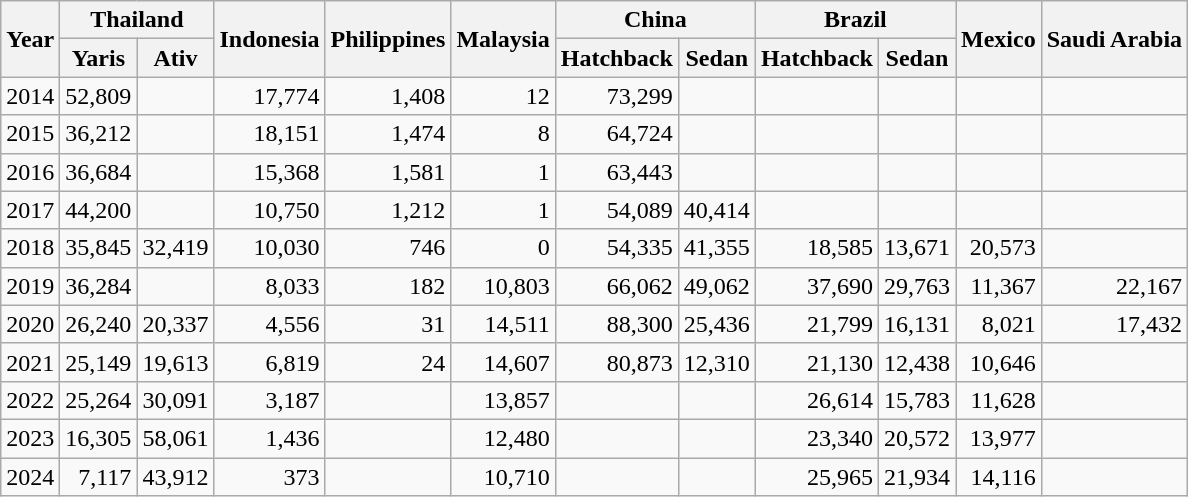<table class=wikitable style="text-align: right;">
<tr>
<th rowspan="2">Year</th>
<th colspan="2">Thailand</th>
<th rowspan="2">Indonesia</th>
<th rowspan="2">Philippines</th>
<th rowspan="2">Malaysia</th>
<th colspan="2">China</th>
<th colspan="2">Brazil</th>
<th rowspan="2">Mexico</th>
<th rowspan="2">Saudi Arabia</th>
</tr>
<tr>
<th>Yaris</th>
<th>Ativ</th>
<th>Hatchback</th>
<th>Sedan</th>
<th>Hatchback</th>
<th>Sedan</th>
</tr>
<tr>
<td>2014</td>
<td>52,809</td>
<td></td>
<td>17,774</td>
<td>1,408</td>
<td>12</td>
<td>73,299</td>
<td></td>
<td></td>
<td></td>
<td></td>
<td></td>
</tr>
<tr>
<td>2015</td>
<td>36,212</td>
<td></td>
<td>18,151</td>
<td>1,474</td>
<td>8</td>
<td>64,724</td>
<td></td>
<td></td>
<td></td>
<td></td>
<td></td>
</tr>
<tr>
<td>2016</td>
<td>36,684</td>
<td></td>
<td>15,368</td>
<td>1,581</td>
<td>1</td>
<td>63,443</td>
<td></td>
<td></td>
<td></td>
<td></td>
<td></td>
</tr>
<tr>
<td>2017</td>
<td>44,200</td>
<td></td>
<td>10,750</td>
<td>1,212</td>
<td>1</td>
<td>54,089</td>
<td>40,414</td>
<td></td>
<td></td>
<td></td>
<td></td>
</tr>
<tr>
<td>2018</td>
<td>35,845</td>
<td>32,419</td>
<td>10,030</td>
<td>746</td>
<td>0</td>
<td>54,335</td>
<td>41,355</td>
<td>18,585</td>
<td>13,671</td>
<td>20,573</td>
<td></td>
</tr>
<tr>
<td>2019</td>
<td>36,284</td>
<td></td>
<td>8,033</td>
<td>182</td>
<td>10,803</td>
<td>66,062</td>
<td>49,062</td>
<td>37,690</td>
<td>29,763</td>
<td>11,367</td>
<td>22,167</td>
</tr>
<tr>
<td>2020</td>
<td>26,240</td>
<td>20,337</td>
<td>4,556</td>
<td>31</td>
<td>14,511</td>
<td>88,300</td>
<td>25,436</td>
<td>21,799</td>
<td>16,131</td>
<td>8,021</td>
<td>17,432</td>
</tr>
<tr>
<td>2021</td>
<td>25,149</td>
<td>19,613</td>
<td>6,819</td>
<td>24</td>
<td>14,607</td>
<td>80,873</td>
<td>12,310</td>
<td>21,130</td>
<td>12,438</td>
<td>10,646</td>
<td></td>
</tr>
<tr>
<td>2022</td>
<td>25,264</td>
<td>30,091</td>
<td>3,187</td>
<td></td>
<td>13,857</td>
<td></td>
<td></td>
<td>26,614</td>
<td>15,783</td>
<td>11,628</td>
<td></td>
</tr>
<tr>
<td>2023</td>
<td>16,305</td>
<td>58,061</td>
<td>1,436</td>
<td></td>
<td>12,480</td>
<td></td>
<td></td>
<td>23,340</td>
<td>20,572</td>
<td>13,977</td>
<td></td>
</tr>
<tr>
<td>2024</td>
<td>7,117</td>
<td>43,912</td>
<td>373</td>
<td></td>
<td>10,710</td>
<td></td>
<td></td>
<td>25,965</td>
<td>21,934</td>
<td>14,116</td>
<td></td>
</tr>
</table>
